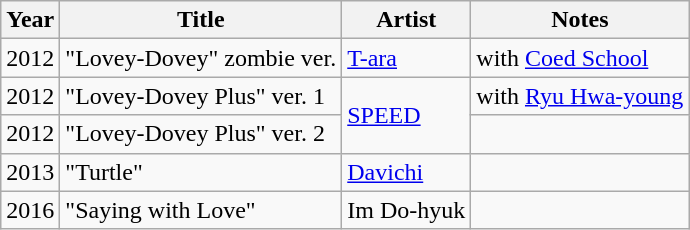<table class="wikitable">
<tr>
<th>Year</th>
<th>Title</th>
<th>Artist</th>
<th>Notes</th>
</tr>
<tr>
<td>2012</td>
<td>"Lovey-Dovey" zombie ver.</td>
<td><a href='#'>T-ara</a></td>
<td>with <a href='#'>Coed School</a></td>
</tr>
<tr>
<td>2012</td>
<td>"Lovey-Dovey Plus" ver. 1</td>
<td rowspan="2"><a href='#'>SPEED</a></td>
<td>with <a href='#'>Ryu Hwa-young</a></td>
</tr>
<tr>
<td>2012</td>
<td>"Lovey-Dovey Plus" ver. 2</td>
<td></td>
</tr>
<tr>
<td>2013</td>
<td>"Turtle"</td>
<td><a href='#'>Davichi</a></td>
<td></td>
</tr>
<tr>
<td>2016</td>
<td>"Saying with Love"</td>
<td>Im Do-hyuk</td>
<td></td>
</tr>
</table>
